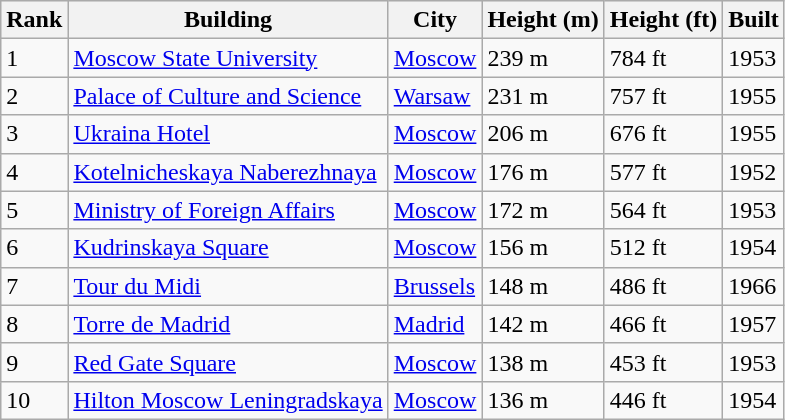<table class="wikitable sortable">
<tr style="background: #ececec;">
<th>Rank</th>
<th>Building</th>
<th>City</th>
<th>Height (m)</th>
<th>Height (ft)</th>
<th>Built</th>
</tr>
<tr>
<td>1</td>
<td><a href='#'>Moscow State University</a></td>
<td> <a href='#'>Moscow</a></td>
<td>239 m</td>
<td>784 ft</td>
<td>1953</td>
</tr>
<tr>
<td>2</td>
<td><a href='#'>Palace of Culture and Science</a></td>
<td> <a href='#'>Warsaw</a></td>
<td>231 m</td>
<td>757 ft</td>
<td>1955</td>
</tr>
<tr>
<td>3</td>
<td><a href='#'>Ukraina Hotel</a></td>
<td> <a href='#'>Moscow</a></td>
<td>206 m</td>
<td>676 ft</td>
<td>1955</td>
</tr>
<tr>
<td>4</td>
<td><a href='#'>Kotelnicheskaya Naberezhnaya</a></td>
<td> <a href='#'>Moscow</a></td>
<td>176 m</td>
<td>577 ft</td>
<td>1952</td>
</tr>
<tr>
<td>5</td>
<td><a href='#'>Ministry of Foreign Affairs</a></td>
<td> <a href='#'>Moscow</a></td>
<td>172 m</td>
<td>564 ft</td>
<td>1953</td>
</tr>
<tr>
<td>6</td>
<td><a href='#'>Kudrinskaya Square</a></td>
<td> <a href='#'>Moscow</a></td>
<td>156 m</td>
<td>512 ft</td>
<td>1954</td>
</tr>
<tr>
<td>7</td>
<td><a href='#'>Tour du Midi</a></td>
<td> <a href='#'>Brussels</a></td>
<td>148 m</td>
<td>486 ft</td>
<td>1966</td>
</tr>
<tr>
<td>8</td>
<td><a href='#'>Torre de Madrid</a></td>
<td> <a href='#'>Madrid</a></td>
<td>142 m</td>
<td>466 ft</td>
<td>1957</td>
</tr>
<tr>
<td>9</td>
<td><a href='#'>Red Gate Square</a></td>
<td> <a href='#'>Moscow</a></td>
<td>138 m</td>
<td>453 ft</td>
<td>1953</td>
</tr>
<tr>
<td>10</td>
<td><a href='#'>Hilton Moscow Leningradskaya</a></td>
<td> <a href='#'>Moscow</a></td>
<td>136 m</td>
<td>446 ft</td>
<td>1954</td>
</tr>
</table>
